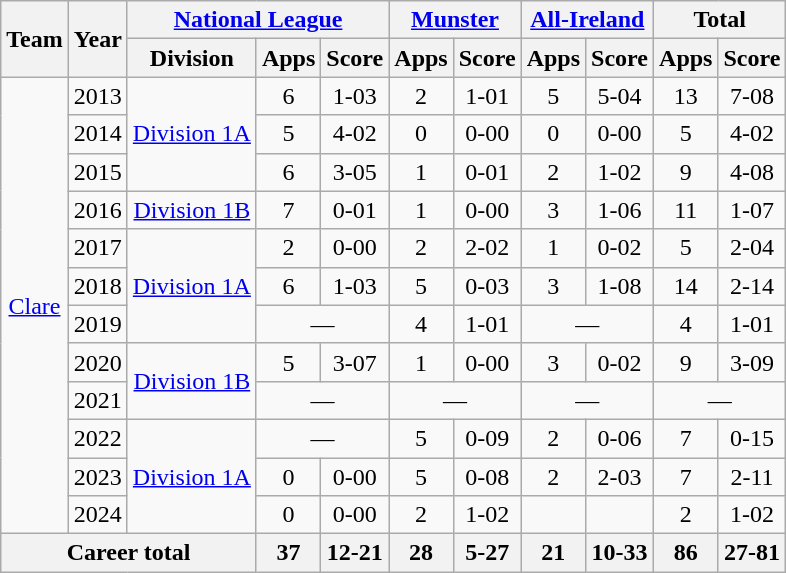<table class="wikitable" style="text-align:center">
<tr>
<th rowspan="2">Team</th>
<th rowspan="2">Year</th>
<th colspan="3"><a href='#'>National League</a></th>
<th colspan="2"><a href='#'>Munster</a></th>
<th colspan="2"><a href='#'>All-Ireland</a></th>
<th colspan="2">Total</th>
</tr>
<tr>
<th>Division</th>
<th>Apps</th>
<th>Score</th>
<th>Apps</th>
<th>Score</th>
<th>Apps</th>
<th>Score</th>
<th>Apps</th>
<th>Score</th>
</tr>
<tr>
<td rowspan="12"><a href='#'>Clare</a></td>
<td>2013</td>
<td rowspan="3"><a href='#'>Division 1A</a></td>
<td>6</td>
<td>1-03</td>
<td>2</td>
<td>1-01</td>
<td>5</td>
<td>5-04</td>
<td>13</td>
<td>7-08</td>
</tr>
<tr>
<td>2014</td>
<td>5</td>
<td>4-02</td>
<td>0</td>
<td>0-00</td>
<td>0</td>
<td>0-00</td>
<td>5</td>
<td>4-02</td>
</tr>
<tr>
<td>2015</td>
<td>6</td>
<td>3-05</td>
<td>1</td>
<td>0-01</td>
<td>2</td>
<td>1-02</td>
<td>9</td>
<td>4-08</td>
</tr>
<tr>
<td>2016</td>
<td rowspan="1"><a href='#'>Division 1B</a></td>
<td>7</td>
<td>0-01</td>
<td>1</td>
<td>0-00</td>
<td>3</td>
<td>1-06</td>
<td>11</td>
<td>1-07</td>
</tr>
<tr>
<td>2017</td>
<td rowspan="3"><a href='#'>Division 1A</a></td>
<td>2</td>
<td>0-00</td>
<td>2</td>
<td>2-02</td>
<td>1</td>
<td>0-02</td>
<td>5</td>
<td>2-04</td>
</tr>
<tr>
<td>2018</td>
<td>6</td>
<td>1-03</td>
<td>5</td>
<td>0-03</td>
<td>3</td>
<td>1-08</td>
<td>14</td>
<td>2-14</td>
</tr>
<tr>
<td>2019</td>
<td colspan=2>—</td>
<td>4</td>
<td>1-01</td>
<td colspan=2>—</td>
<td>4</td>
<td>1-01</td>
</tr>
<tr>
<td>2020</td>
<td rowspan="2"><a href='#'>Division 1B</a></td>
<td>5</td>
<td>3-07</td>
<td>1</td>
<td>0-00</td>
<td>3</td>
<td>0-02</td>
<td>9</td>
<td>3-09</td>
</tr>
<tr>
<td>2021</td>
<td colspan=2>—</td>
<td colspan=2>—</td>
<td colspan=2>—</td>
<td colspan=2>—</td>
</tr>
<tr>
<td>2022</td>
<td rowspan="3"><a href='#'>Division 1A</a></td>
<td colspan=2>—</td>
<td>5</td>
<td>0-09</td>
<td>2</td>
<td>0-06</td>
<td>7</td>
<td>0-15</td>
</tr>
<tr>
<td>2023</td>
<td>0</td>
<td>0-00</td>
<td>5</td>
<td>0-08</td>
<td>2</td>
<td>2-03</td>
<td>7</td>
<td>2-11</td>
</tr>
<tr>
<td>2024</td>
<td>0</td>
<td>0-00</td>
<td>2</td>
<td>1-02</td>
<td></td>
<td></td>
<td>2</td>
<td>1-02</td>
</tr>
<tr>
<th colspan="3">Career total</th>
<th>37</th>
<th>12-21</th>
<th>28</th>
<th>5-27</th>
<th>21</th>
<th>10-33</th>
<th>86</th>
<th>27-81</th>
</tr>
</table>
